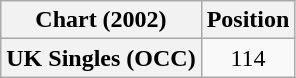<table class="wikitable plainrowheaders" style="text-align:center">
<tr>
<th>Chart (2002)</th>
<th>Position</th>
</tr>
<tr>
<th scope="row">UK Singles (OCC)</th>
<td>114</td>
</tr>
</table>
